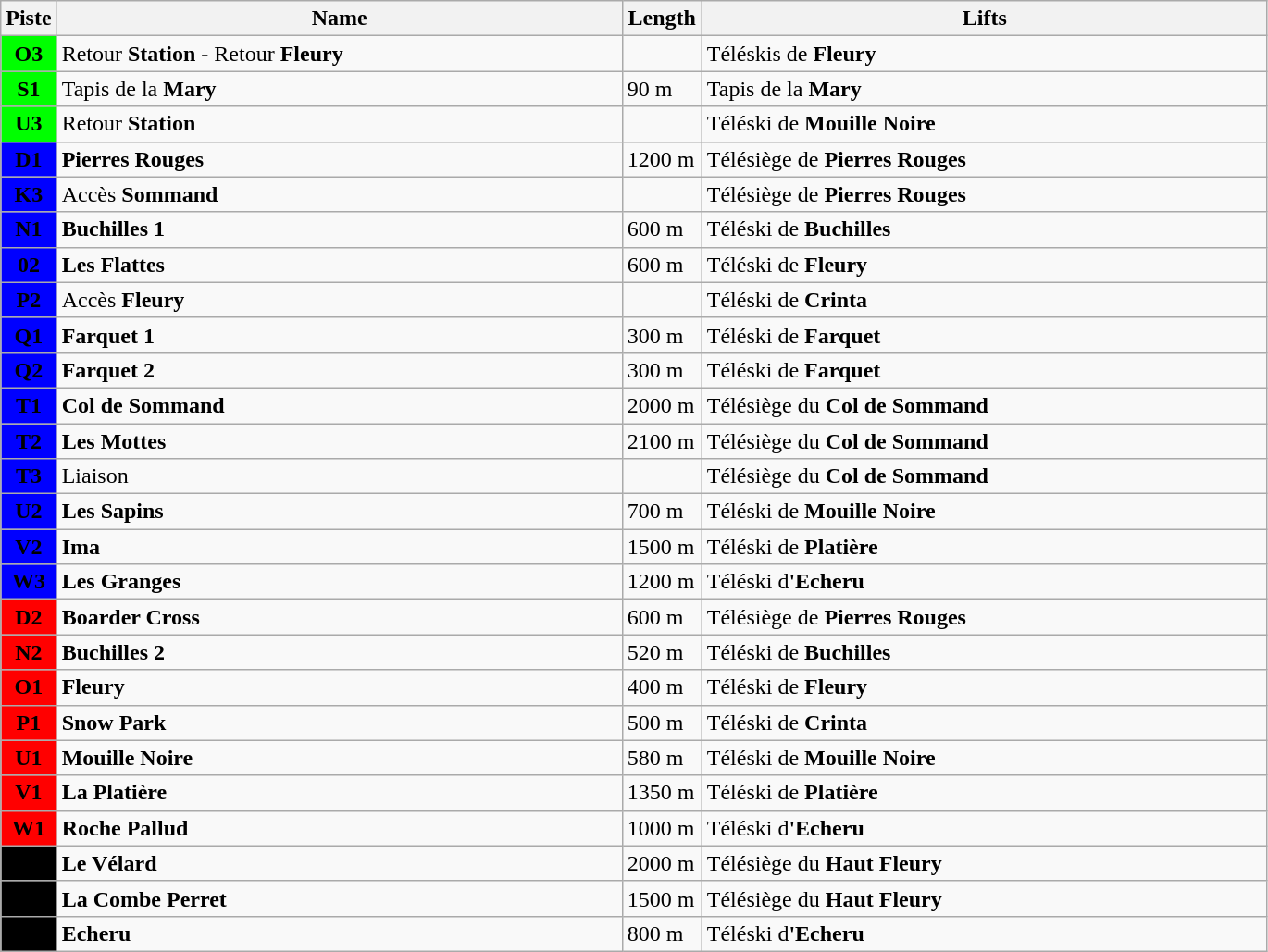<table class="wikitable centre">
<tr>
<th width=10px>Piste</th>
<th width=400px>Name</th>
<th width=50px>Length</th>
<th width=400px>Lifts</th>
</tr>
<tr>
<td bgcolor="#00FF00" align="center"><span><strong>O3</strong></span></td>
<td>Retour <strong>Station</strong> - Retour <strong>Fleury</strong></td>
<td></td>
<td>Téléskis de <strong>Fleury</strong></td>
</tr>
<tr>
<td bgcolor="#00FF00" align="center"><span><strong>S1</strong></span></td>
<td>Tapis de la <strong>Mary</strong></td>
<td>90 m</td>
<td>Tapis de la <strong>Mary</strong></td>
</tr>
<tr>
<td bgcolor="#00FF00" align="center"><span><strong>U3</strong></span></td>
<td>Retour <strong>Station</strong></td>
<td></td>
<td>Téléski de <strong>Mouille Noire</strong></td>
</tr>
<tr>
<td bgcolor="#0000FF" align="center"><span><strong>D1</strong></span></td>
<td><strong>Pierres Rouges</strong></td>
<td>1200 m</td>
<td>Télésiège de <strong>Pierres Rouges</strong></td>
</tr>
<tr>
<td bgcolor="#0000FF" align="center"><span><strong>K3</strong></span></td>
<td>Accès <strong>Sommand</strong></td>
<td></td>
<td>Télésiège de <strong>Pierres Rouges</strong></td>
</tr>
<tr>
<td bgcolor="#0000FF" align="center"><span><strong>N1</strong></span></td>
<td><strong>Buchilles 1</strong></td>
<td>600 m</td>
<td>Téléski de <strong>Buchilles</strong></td>
</tr>
<tr>
<td bgcolor="#0000FF" align="center"><span><strong>02</strong></span></td>
<td><strong>Les Flattes</strong></td>
<td>600 m</td>
<td>Téléski de <strong>Fleury</strong></td>
</tr>
<tr>
<td bgcolor="#0000FF" align="center"><span><strong>P2</strong></span></td>
<td>Accès <strong>Fleury</strong></td>
<td></td>
<td> Téléski de <strong>Crinta</strong></td>
</tr>
<tr>
<td bgcolor="#0000FF" align="center"><span><strong>Q1</strong></span></td>
<td><strong>Farquet 1</strong></td>
<td>300 m</td>
<td>Téléski de <strong>Farquet</strong></td>
</tr>
<tr>
<td bgcolor="#0000FF" align="center"><span><strong>Q2</strong></span></td>
<td><strong>Farquet 2</strong></td>
<td>300 m</td>
<td>Téléski de <strong>Farquet</strong></td>
</tr>
<tr>
<td bgcolor="#0000FF" align="center"><span><strong>T1</strong></span></td>
<td><strong>Col de Sommand</strong></td>
<td>2000 m</td>
<td>Télésiège du <strong>Col de Sommand</strong></td>
</tr>
<tr>
<td bgcolor="#0000FF" align="center"><span><strong>T2</strong></span></td>
<td><strong>Les Mottes</strong></td>
<td>2100 m</td>
<td>Télésiège du <strong>Col de Sommand</strong></td>
</tr>
<tr>
<td bgcolor="#0000FF" align="center"><span><strong>T3</strong></span></td>
<td>Liaison</td>
<td></td>
<td>Télésiège du <strong>Col de Sommand</strong></td>
</tr>
<tr>
<td bgcolor="#0000FF" align="center"><span><strong>U2</strong></span></td>
<td><strong>Les Sapins</strong></td>
<td>700 m</td>
<td>Téléski de <strong>Mouille Noire</strong></td>
</tr>
<tr>
<td bgcolor="#0000FF" align="center"><span><strong>V2</strong></span></td>
<td><strong>Ima</strong></td>
<td>1500 m</td>
<td> Téléski de <strong>Platière</strong></td>
</tr>
<tr>
<td bgcolor="#0000FF" align="center"><span><strong>W3</strong></span></td>
<td><strong>Les Granges</strong></td>
<td>1200 m</td>
<td> Téléski d<strong>'Echeru</strong></td>
</tr>
<tr>
<td bgcolor="#FF0000" align="center"><span><strong>D2</strong></span></td>
<td><strong>Boarder Cross</strong></td>
<td>600 m</td>
<td>Télésiège de <strong>Pierres Rouges</strong></td>
</tr>
<tr>
<td bgcolor="#FF0000" align="center"><span><strong>N2</strong></span></td>
<td><strong>Buchilles 2</strong></td>
<td>520 m</td>
<td>Téléski de <strong>Buchilles</strong></td>
</tr>
<tr>
<td bgcolor="#FF0000" align="center"><span><strong>O1</strong></span></td>
<td><strong>Fleury</strong></td>
<td>400 m</td>
<td>Téléski de <strong>Fleury</strong></td>
</tr>
<tr>
<td bgcolor="#FF0000" align="center"><span><strong>P1</strong></span></td>
<td><strong>Snow Park</strong></td>
<td>500 m</td>
<td> Téléski de <strong>Crinta</strong></td>
</tr>
<tr>
<td bgcolor="#FF0000" align="center"><span><strong>U1</strong></span></td>
<td><strong>Mouille Noire</strong></td>
<td>580 m</td>
<td>Téléski de <strong>Mouille Noire</strong></td>
</tr>
<tr>
<td bgcolor="#FF0000" align="center"><span><strong>V1</strong></span></td>
<td><strong>La Platière</strong></td>
<td>1350 m</td>
<td> Téléski de <strong>Platière</strong></td>
</tr>
<tr>
<td bgcolor="#FF0000" align="center"><span><strong>W1</strong></span></td>
<td><strong>Roche Pallud</strong></td>
<td>1000 m</td>
<td> Téléski d<strong>'Echeru</strong></td>
</tr>
<tr>
<td bgcolor="#000000" align="center"><span><strong>F4</strong></span></td>
<td><strong>Le Vélard</strong></td>
<td>2000 m</td>
<td>Télésiège du <strong>Haut Fleury</strong></td>
</tr>
<tr>
<td bgcolor="#000000" align="center"><span><strong>F5</strong></span></td>
<td><strong>La Combe Perret</strong></td>
<td>1500 m</td>
<td>Télésiège du <strong>Haut Fleury</strong></td>
</tr>
<tr>
<td bgcolor="#000000" align="center"><span><strong>W2</strong></span></td>
<td><strong>Echeru</strong></td>
<td>800 m</td>
<td> Téléski d<strong>'Echeru</strong></td>
</tr>
</table>
